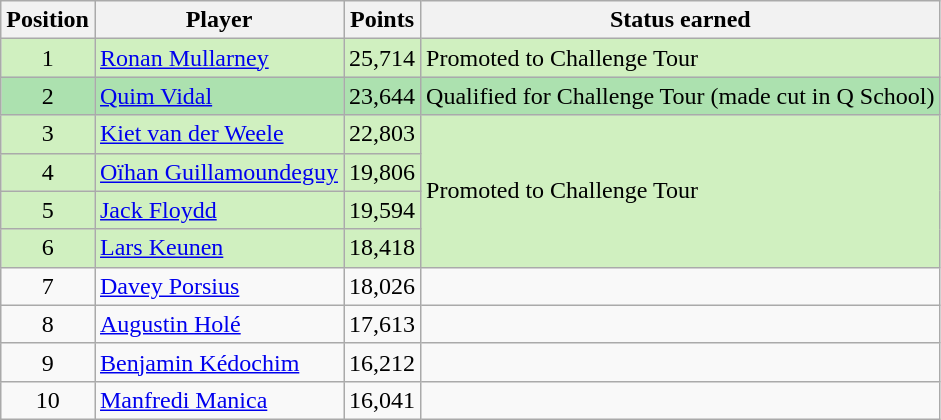<table class=wikitable>
<tr>
<th>Position</th>
<th>Player</th>
<th>Points</th>
<th>Status earned</th>
</tr>
<tr style="background:#D0F0C0;">
<td align=center>1</td>
<td> <a href='#'>Ronan Mullarney</a></td>
<td align=center>25,714</td>
<td>Promoted to Challenge Tour</td>
</tr>
<tr style="background:#ACE1AF;">
<td align=center>2</td>
<td> <a href='#'>Quim Vidal</a></td>
<td align=center>23,644</td>
<td>Qualified for Challenge Tour (made cut in Q School)</td>
</tr>
<tr style="background:#D0F0C0;">
<td align=center>3</td>
<td> <a href='#'>Kiet van der Weele</a></td>
<td align=center>22,803</td>
<td rowspan=4>Promoted to Challenge Tour</td>
</tr>
<tr style="background:#D0F0C0;">
<td align=center>4</td>
<td> <a href='#'>Oïhan Guillamoundeguy</a></td>
<td align=center>19,806</td>
</tr>
<tr style="background:#D0F0C0;">
<td align=center>5</td>
<td> <a href='#'>Jack Floydd</a></td>
<td align=center>19,594</td>
</tr>
<tr style="background:#D0F0C0;">
<td align=center>6</td>
<td> <a href='#'>Lars Keunen</a></td>
<td align=center>18,418</td>
</tr>
<tr>
<td align=center>7</td>
<td> <a href='#'>Davey Porsius</a></td>
<td align=center>18,026</td>
<td></td>
</tr>
<tr>
<td align=center>8</td>
<td> <a href='#'>Augustin Holé</a></td>
<td align=center>17,613</td>
<td></td>
</tr>
<tr>
<td align=center>9</td>
<td> <a href='#'>Benjamin Kédochim</a></td>
<td align=center>16,212</td>
<td></td>
</tr>
<tr>
<td align=center>10</td>
<td> <a href='#'>Manfredi Manica</a></td>
<td align=center>16,041</td>
<td></td>
</tr>
</table>
